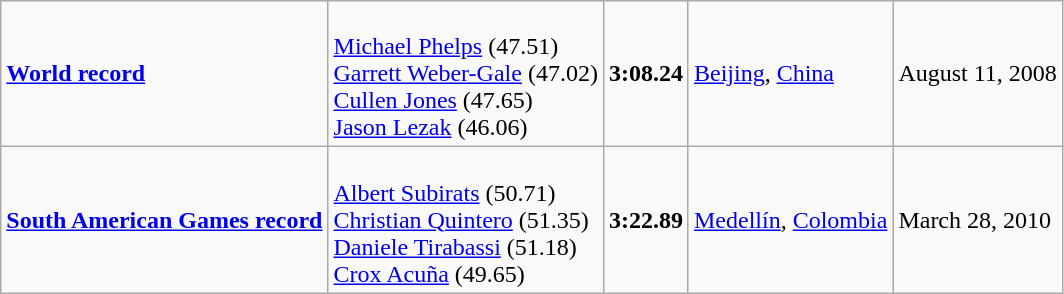<table class="wikitable">
<tr>
<td><strong><a href='#'>World record</a></strong></td>
<td><br><a href='#'>Michael Phelps</a> (47.51)<br><a href='#'>Garrett Weber-Gale</a> (47.02)<br><a href='#'>Cullen Jones</a> (47.65)<br><a href='#'>Jason Lezak</a> (46.06)</td>
<td><strong>3:08.24</strong></td>
<td><a href='#'>Beijing</a>, <a href='#'>China</a></td>
<td>August 11, 2008</td>
</tr>
<tr>
<td><strong><a href='#'>South American Games record</a></strong></td>
<td><br><a href='#'>Albert Subirats</a> (50.71)<br><a href='#'>Christian Quintero</a> (51.35)<br><a href='#'>Daniele Tirabassi</a> (51.18)<br><a href='#'>Crox Acuña</a> (49.65)</td>
<td><strong>3:22.89</strong></td>
<td><a href='#'>Medellín</a>, <a href='#'>Colombia</a></td>
<td>March 28, 2010</td>
</tr>
</table>
